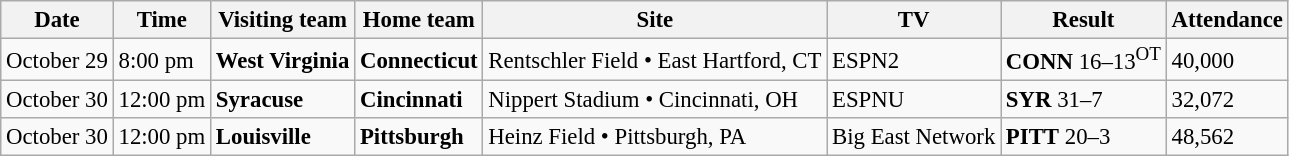<table class="wikitable" style="font-size:95%;">
<tr>
<th>Date</th>
<th>Time</th>
<th>Visiting team</th>
<th>Home team</th>
<th>Site</th>
<th>TV</th>
<th>Result</th>
<th>Attendance</th>
</tr>
<tr bgcolor=>
<td>October 29</td>
<td>8:00 pm</td>
<td><strong>West Virginia</strong></td>
<td><strong>Connecticut</strong></td>
<td>Rentschler Field • East Hartford, CT</td>
<td>ESPN2</td>
<td><strong>CONN</strong> 16–13<sup>OT</sup></td>
<td>40,000</td>
</tr>
<tr bgcolor=>
<td>October 30</td>
<td>12:00 pm</td>
<td><strong>Syracuse</strong></td>
<td><strong>Cincinnati</strong></td>
<td>Nippert Stadium • Cincinnati, OH</td>
<td>ESPNU</td>
<td><strong>SYR</strong> 31–7</td>
<td>32,072</td>
</tr>
<tr bgcolor=>
<td>October 30</td>
<td>12:00 pm</td>
<td><strong>Louisville</strong></td>
<td><strong>Pittsburgh</strong></td>
<td>Heinz Field • Pittsburgh, PA</td>
<td>Big East Network</td>
<td><strong>PITT</strong> 20–3</td>
<td>48,562</td>
</tr>
</table>
